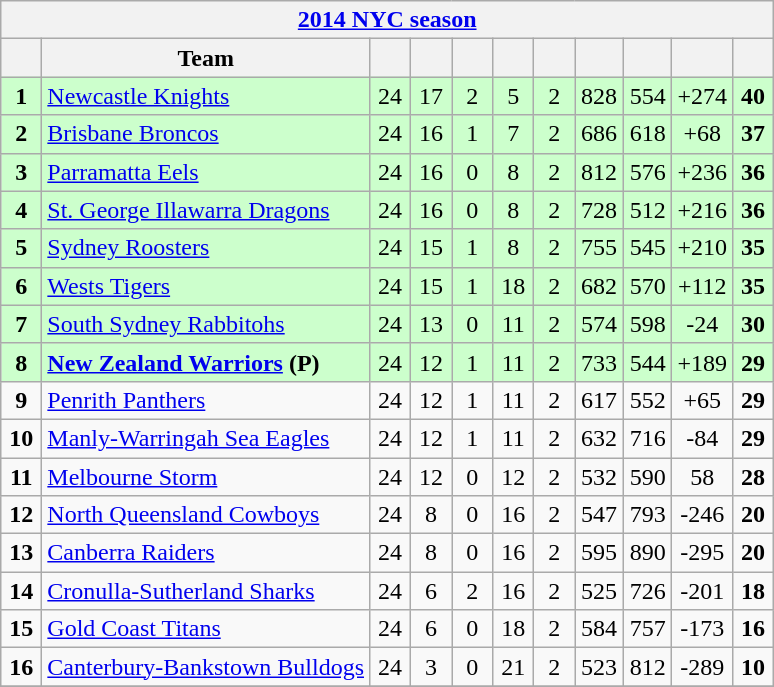<table class="wikitable" style="text-align:center;">
<tr>
<th colspan=11><a href='#'>2014 NYC season</a></th>
</tr>
<tr>
<th width="20"></th>
<th>Team</th>
<th width="20"></th>
<th width="20"></th>
<th width="20"></th>
<th width="20"></th>
<th width="20"></th>
<th width="25"></th>
<th width="25"></th>
<th width="30"></th>
<th width="20"></th>
</tr>
<tr style="background: #ccffcc;">
<td><strong>1</strong></td>
<td style="text-align:left;"> <a href='#'>Newcastle Knights</a></td>
<td>24</td>
<td>17</td>
<td>2</td>
<td>5</td>
<td>2</td>
<td>828</td>
<td>554</td>
<td>+274</td>
<td><strong>40</strong></td>
</tr>
<tr style="background: #ccffcc;">
<td><strong>2</strong></td>
<td style="text-align:left;"> <a href='#'>Brisbane Broncos</a></td>
<td>24</td>
<td>16</td>
<td>1</td>
<td>7</td>
<td>2</td>
<td>686</td>
<td>618</td>
<td>+68</td>
<td><strong>37</strong></td>
</tr>
<tr style="background: #ccffcc;">
<td><strong>3</strong></td>
<td style="text-align:left;"> <a href='#'>Parramatta Eels</a></td>
<td>24</td>
<td>16</td>
<td>0</td>
<td>8</td>
<td>2</td>
<td>812</td>
<td>576</td>
<td>+236</td>
<td><strong>36</strong></td>
</tr>
<tr style="background: #ccffcc;">
<td><strong>4</strong></td>
<td style="text-align:left;"> <a href='#'>St. George Illawarra Dragons</a></td>
<td>24</td>
<td>16</td>
<td>0</td>
<td>8</td>
<td>2</td>
<td>728</td>
<td>512</td>
<td>+216</td>
<td><strong>36</strong></td>
</tr>
<tr style="background: #ccffcc;">
<td><strong>5</strong></td>
<td style="text-align:left;"> <a href='#'>Sydney Roosters</a></td>
<td>24</td>
<td>15</td>
<td>1</td>
<td>8</td>
<td>2</td>
<td>755</td>
<td>545</td>
<td>+210</td>
<td><strong>35</strong></td>
</tr>
<tr style="background: #ccffcc;">
<td><strong>6</strong></td>
<td style="text-align:left;"> <a href='#'>Wests Tigers</a></td>
<td>24</td>
<td>15</td>
<td>1</td>
<td>18</td>
<td>2</td>
<td>682</td>
<td>570</td>
<td>+112</td>
<td><strong>35</strong></td>
</tr>
<tr style="background: #ccffcc;">
<td><strong>7</strong></td>
<td style="text-align:left;"> <a href='#'>South Sydney Rabbitohs</a></td>
<td>24</td>
<td>13</td>
<td>0</td>
<td>11</td>
<td>2</td>
<td>574</td>
<td>598</td>
<td>-24</td>
<td><strong>30</strong></td>
</tr>
<tr style="background: #ccffcc;">
<td><strong>8</strong></td>
<td style="text-align:left;"><strong> <a href='#'>New Zealand Warriors</a> (P)</strong></td>
<td>24</td>
<td>12</td>
<td>1</td>
<td>11</td>
<td>2</td>
<td>733</td>
<td>544</td>
<td>+189</td>
<td><strong>29</strong></td>
</tr>
<tr>
<td><strong>9</strong></td>
<td style="text-align:left;"> <a href='#'>Penrith Panthers</a></td>
<td>24</td>
<td>12</td>
<td>1</td>
<td>11</td>
<td>2</td>
<td>617</td>
<td>552</td>
<td>+65</td>
<td><strong>29</strong></td>
</tr>
<tr>
<td><strong>10</strong></td>
<td style="text-align:left;"> <a href='#'>Manly-Warringah Sea Eagles</a></td>
<td>24</td>
<td>12</td>
<td>1</td>
<td>11</td>
<td>2</td>
<td>632</td>
<td>716</td>
<td>-84</td>
<td><strong>29</strong></td>
</tr>
<tr>
<td><strong>11</strong></td>
<td style="text-align:left;"> <a href='#'>Melbourne Storm</a></td>
<td>24</td>
<td>12</td>
<td>0</td>
<td>12</td>
<td>2</td>
<td>532</td>
<td>590</td>
<td>58</td>
<td><strong>28</strong></td>
</tr>
<tr>
<td><strong>12</strong></td>
<td style="text-align:left;"> <a href='#'>North Queensland Cowboys</a></td>
<td>24</td>
<td>8</td>
<td>0</td>
<td>16</td>
<td>2</td>
<td>547</td>
<td>793</td>
<td>-246</td>
<td><strong>20</strong></td>
</tr>
<tr>
<td><strong>13</strong></td>
<td style="text-align:left;"> <a href='#'>Canberra Raiders</a></td>
<td>24</td>
<td>8</td>
<td>0</td>
<td>16</td>
<td>2</td>
<td>595</td>
<td>890</td>
<td>-295</td>
<td><strong>20</strong></td>
</tr>
<tr>
<td><strong>14</strong></td>
<td style="text-align:left;"> <a href='#'>Cronulla-Sutherland Sharks</a></td>
<td>24</td>
<td>6</td>
<td>2</td>
<td>16</td>
<td>2</td>
<td>525</td>
<td>726</td>
<td>-201</td>
<td><strong>18</strong></td>
</tr>
<tr>
<td><strong>15</strong></td>
<td style="text-align:left;"> <a href='#'>Gold Coast Titans</a></td>
<td>24</td>
<td>6</td>
<td>0</td>
<td>18</td>
<td>2</td>
<td>584</td>
<td>757</td>
<td>-173</td>
<td><strong>16</strong></td>
</tr>
<tr>
<td><strong>16</strong></td>
<td style="text-align:left;"> <a href='#'>Canterbury-Bankstown Bulldogs</a></td>
<td>24</td>
<td>3</td>
<td>0</td>
<td>21</td>
<td>2</td>
<td>523</td>
<td>812</td>
<td>-289</td>
<td><strong>10</strong></td>
</tr>
<tr>
</tr>
</table>
